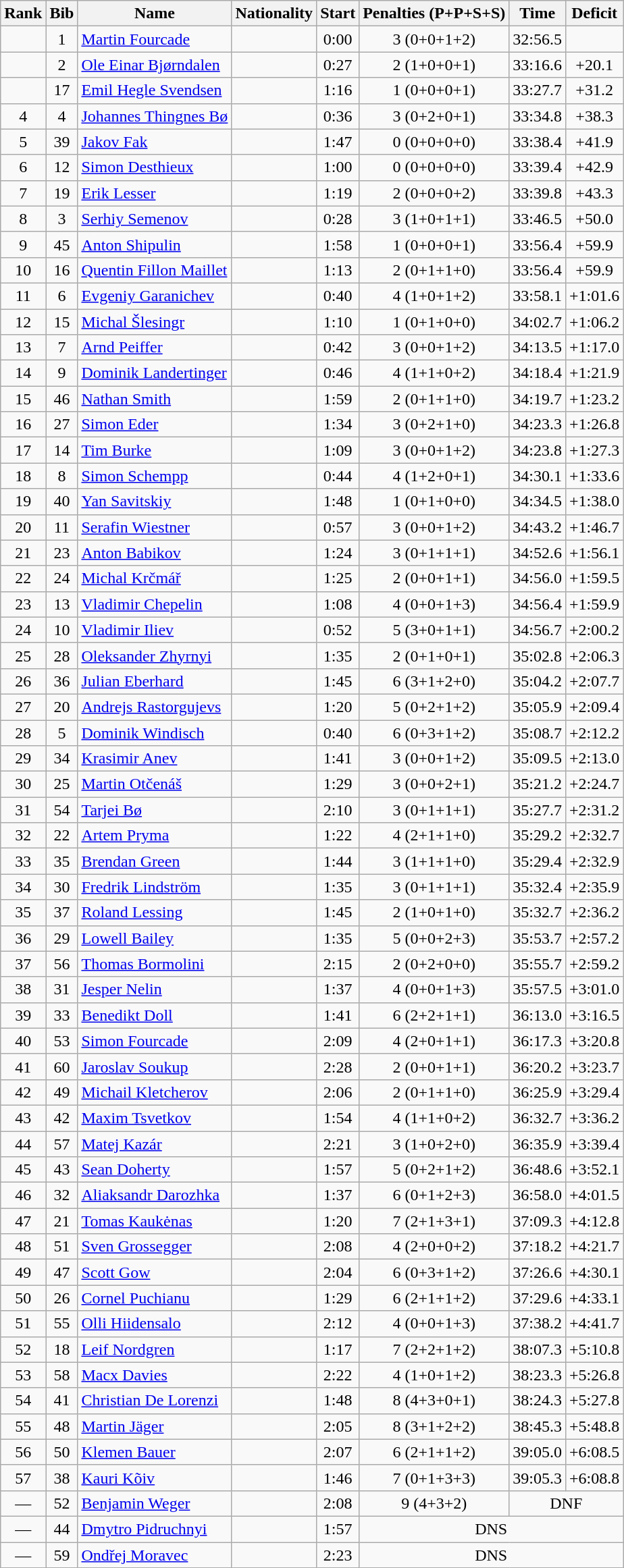<table class="wikitable sortable" style="text-align:center">
<tr>
<th>Rank</th>
<th>Bib</th>
<th>Name</th>
<th>Nationality</th>
<th>Start</th>
<th>Penalties (P+P+S+S)</th>
<th>Time</th>
<th>Deficit</th>
</tr>
<tr>
<td></td>
<td>1</td>
<td align=left><a href='#'>Martin Fourcade</a></td>
<td align=left></td>
<td>0:00</td>
<td>3 (0+0+1+2)</td>
<td>32:56.5</td>
<td></td>
</tr>
<tr>
<td></td>
<td>2</td>
<td align=left><a href='#'>Ole Einar Bjørndalen</a></td>
<td align=left></td>
<td>0:27</td>
<td>2 (1+0+0+1)</td>
<td>33:16.6</td>
<td>+20.1</td>
</tr>
<tr>
<td></td>
<td>17</td>
<td align=left><a href='#'>Emil Hegle Svendsen</a></td>
<td align=left></td>
<td>1:16</td>
<td>1 (0+0+0+1)</td>
<td>33:27.7</td>
<td>+31.2</td>
</tr>
<tr>
<td>4</td>
<td>4</td>
<td align=left><a href='#'>Johannes Thingnes Bø</a></td>
<td align=left></td>
<td>0:36</td>
<td>3 (0+2+0+1)</td>
<td>33:34.8</td>
<td>+38.3</td>
</tr>
<tr>
<td>5</td>
<td>39</td>
<td align=left><a href='#'>Jakov Fak</a></td>
<td align=left></td>
<td>1:47</td>
<td>0 (0+0+0+0)</td>
<td>33:38.4</td>
<td>+41.9</td>
</tr>
<tr>
<td>6</td>
<td>12</td>
<td align=left><a href='#'>Simon Desthieux</a></td>
<td align=left></td>
<td>1:00</td>
<td>0 (0+0+0+0)</td>
<td>33:39.4</td>
<td>+42.9</td>
</tr>
<tr>
<td>7</td>
<td>19</td>
<td align=left><a href='#'>Erik Lesser</a></td>
<td align=left></td>
<td>1:19</td>
<td>2 (0+0+0+2)</td>
<td>33:39.8</td>
<td>+43.3</td>
</tr>
<tr>
<td>8</td>
<td>3</td>
<td align=left><a href='#'>Serhiy Semenov</a></td>
<td align=left></td>
<td>0:28</td>
<td>3 (1+0+1+1)</td>
<td>33:46.5</td>
<td>+50.0</td>
</tr>
<tr>
<td>9</td>
<td>45</td>
<td align=left><a href='#'>Anton Shipulin</a></td>
<td align=left></td>
<td>1:58</td>
<td>1 (0+0+0+1)</td>
<td>33:56.4</td>
<td>+59.9</td>
</tr>
<tr>
<td>10</td>
<td>16</td>
<td align=left><a href='#'>Quentin Fillon Maillet</a></td>
<td align=left></td>
<td>1:13</td>
<td>2 (0+1+1+0)</td>
<td>33:56.4</td>
<td>+59.9</td>
</tr>
<tr>
<td>11</td>
<td>6</td>
<td align=left><a href='#'>Evgeniy Garanichev</a></td>
<td align=left></td>
<td>0:40</td>
<td>4 (1+0+1+2)</td>
<td>33:58.1</td>
<td>+1:01.6</td>
</tr>
<tr>
<td>12</td>
<td>15</td>
<td align=left><a href='#'>Michal Šlesingr</a></td>
<td align=left></td>
<td>1:10</td>
<td>1 (0+1+0+0)</td>
<td>34:02.7</td>
<td>+1:06.2</td>
</tr>
<tr>
<td>13</td>
<td>7</td>
<td align=left><a href='#'>Arnd Peiffer</a></td>
<td align=left></td>
<td>0:42</td>
<td>3 (0+0+1+2)</td>
<td>34:13.5</td>
<td>+1:17.0</td>
</tr>
<tr>
<td>14</td>
<td>9</td>
<td align=left><a href='#'>Dominik Landertinger</a></td>
<td align=left></td>
<td>0:46</td>
<td>4 (1+1+0+2)</td>
<td>34:18.4</td>
<td>+1:21.9</td>
</tr>
<tr>
<td>15</td>
<td>46</td>
<td align=left><a href='#'>Nathan Smith</a></td>
<td align=left></td>
<td>1:59</td>
<td>2 (0+1+1+0)</td>
<td>34:19.7</td>
<td>+1:23.2</td>
</tr>
<tr>
<td>16</td>
<td>27</td>
<td align=left><a href='#'>Simon Eder</a></td>
<td align=left></td>
<td>1:34</td>
<td>3 (0+2+1+0)</td>
<td>34:23.3</td>
<td>+1:26.8</td>
</tr>
<tr>
<td>17</td>
<td>14</td>
<td align=left><a href='#'>Tim Burke</a></td>
<td align=left></td>
<td>1:09</td>
<td>3 (0+0+1+2)</td>
<td>34:23.8</td>
<td>+1:27.3</td>
</tr>
<tr>
<td>18</td>
<td>8</td>
<td align=left><a href='#'>Simon Schempp</a></td>
<td align=left></td>
<td>0:44</td>
<td>4 (1+2+0+1)</td>
<td>34:30.1</td>
<td>+1:33.6</td>
</tr>
<tr>
<td>19</td>
<td>40</td>
<td align=left><a href='#'>Yan Savitskiy</a></td>
<td align=left></td>
<td>1:48</td>
<td>1 (0+1+0+0)</td>
<td>34:34.5</td>
<td>+1:38.0</td>
</tr>
<tr>
<td>20</td>
<td>11</td>
<td align=left><a href='#'>Serafin Wiestner</a></td>
<td align=left></td>
<td>0:57</td>
<td>3 (0+0+1+2)</td>
<td>34:43.2</td>
<td>+1:46.7</td>
</tr>
<tr>
<td>21</td>
<td>23</td>
<td align=left><a href='#'>Anton Babikov</a></td>
<td align=left></td>
<td>1:24</td>
<td>3 (0+1+1+1)</td>
<td>34:52.6</td>
<td>+1:56.1</td>
</tr>
<tr>
<td>22</td>
<td>24</td>
<td align=left><a href='#'>Michal Krčmář</a></td>
<td align=left></td>
<td>1:25</td>
<td>2 (0+0+1+1)</td>
<td>34:56.0</td>
<td>+1:59.5</td>
</tr>
<tr>
<td>23</td>
<td>13</td>
<td align=left><a href='#'>Vladimir Chepelin</a></td>
<td align=left></td>
<td>1:08</td>
<td>4 (0+0+1+3)</td>
<td>34:56.4</td>
<td>+1:59.9</td>
</tr>
<tr>
<td>24</td>
<td>10</td>
<td align=left><a href='#'>Vladimir Iliev</a></td>
<td align=left></td>
<td>0:52</td>
<td>5 (3+0+1+1)</td>
<td>34:56.7</td>
<td>+2:00.2</td>
</tr>
<tr>
<td>25</td>
<td>28</td>
<td align=left><a href='#'>Oleksander Zhyrnyi</a></td>
<td align=left></td>
<td>1:35</td>
<td>2 (0+1+0+1)</td>
<td>35:02.8</td>
<td>+2:06.3</td>
</tr>
<tr>
<td>26</td>
<td>36</td>
<td align=left><a href='#'>Julian Eberhard</a></td>
<td align=left></td>
<td>1:45</td>
<td>6 (3+1+2+0)</td>
<td>35:04.2</td>
<td>+2:07.7</td>
</tr>
<tr>
<td>27</td>
<td>20</td>
<td align=left><a href='#'>Andrejs Rastorgujevs</a></td>
<td align=left></td>
<td>1:20</td>
<td>5 (0+2+1+2)</td>
<td>35:05.9</td>
<td>+2:09.4</td>
</tr>
<tr>
<td>28</td>
<td>5</td>
<td align=left><a href='#'>Dominik Windisch</a></td>
<td align=left></td>
<td>0:40</td>
<td>6 (0+3+1+2)</td>
<td>35:08.7</td>
<td>+2:12.2</td>
</tr>
<tr>
<td>29</td>
<td>34</td>
<td align=left><a href='#'>Krasimir Anev</a></td>
<td align=left></td>
<td>1:41</td>
<td>3 (0+0+1+2)</td>
<td>35:09.5</td>
<td>+2:13.0</td>
</tr>
<tr>
<td>30</td>
<td>25</td>
<td align=left><a href='#'>Martin Otčenáš</a></td>
<td align=left></td>
<td>1:29</td>
<td>3 (0+0+2+1)</td>
<td>35:21.2</td>
<td>+2:24.7</td>
</tr>
<tr>
<td>31</td>
<td>54</td>
<td align=left><a href='#'>Tarjei Bø</a></td>
<td align=left></td>
<td>2:10</td>
<td>3 (0+1+1+1)</td>
<td>35:27.7</td>
<td>+2:31.2</td>
</tr>
<tr>
<td>32</td>
<td>22</td>
<td align=left><a href='#'>Artem Pryma</a></td>
<td align=left></td>
<td>1:22</td>
<td>4 (2+1+1+0)</td>
<td>35:29.2</td>
<td>+2:32.7</td>
</tr>
<tr>
<td>33</td>
<td>35</td>
<td align=left><a href='#'>Brendan Green</a></td>
<td align=left></td>
<td>1:44</td>
<td>3 (1+1+1+0)</td>
<td>35:29.4</td>
<td>+2:32.9</td>
</tr>
<tr>
<td>34</td>
<td>30</td>
<td align=left><a href='#'>Fredrik Lindström</a></td>
<td align=left></td>
<td>1:35</td>
<td>3 (0+1+1+1)</td>
<td>35:32.4</td>
<td>+2:35.9</td>
</tr>
<tr>
<td>35</td>
<td>37</td>
<td align=left><a href='#'>Roland Lessing</a></td>
<td align=left></td>
<td>1:45</td>
<td>2 (1+0+1+0)</td>
<td>35:32.7</td>
<td>+2:36.2</td>
</tr>
<tr>
<td>36</td>
<td>29</td>
<td align=left><a href='#'>Lowell Bailey</a></td>
<td align=left></td>
<td>1:35</td>
<td>5 (0+0+2+3)</td>
<td>35:53.7</td>
<td>+2:57.2</td>
</tr>
<tr>
<td>37</td>
<td>56</td>
<td align=left><a href='#'>Thomas Bormolini</a></td>
<td align=left></td>
<td>2:15</td>
<td>2 (0+2+0+0)</td>
<td>35:55.7</td>
<td>+2:59.2</td>
</tr>
<tr>
<td>38</td>
<td>31</td>
<td align=left><a href='#'>Jesper Nelin</a></td>
<td align=left></td>
<td>1:37</td>
<td>4 (0+0+1+3)</td>
<td>35:57.5</td>
<td>+3:01.0</td>
</tr>
<tr>
<td>39</td>
<td>33</td>
<td align=left><a href='#'>Benedikt Doll</a></td>
<td align=left></td>
<td>1:41</td>
<td>6 (2+2+1+1)</td>
<td>36:13.0</td>
<td>+3:16.5</td>
</tr>
<tr>
<td>40</td>
<td>53</td>
<td align=left><a href='#'>Simon Fourcade</a></td>
<td align=left></td>
<td>2:09</td>
<td>4 (2+0+1+1)</td>
<td>36:17.3</td>
<td>+3:20.8</td>
</tr>
<tr>
<td>41</td>
<td>60</td>
<td align=left><a href='#'>Jaroslav Soukup</a></td>
<td align=left></td>
<td>2:28</td>
<td>2 (0+0+1+1)</td>
<td>36:20.2</td>
<td>+3:23.7</td>
</tr>
<tr>
<td>42</td>
<td>49</td>
<td align=left><a href='#'>Michail Kletcherov</a></td>
<td align=left></td>
<td>2:06</td>
<td>2 (0+1+1+0)</td>
<td>36:25.9</td>
<td>+3:29.4</td>
</tr>
<tr>
<td>43</td>
<td>42</td>
<td align=left><a href='#'>Maxim Tsvetkov</a></td>
<td align=left></td>
<td>1:54</td>
<td>4 (1+1+0+2)</td>
<td>36:32.7</td>
<td>+3:36.2</td>
</tr>
<tr>
<td>44</td>
<td>57</td>
<td align=left><a href='#'>Matej Kazár</a></td>
<td align=left></td>
<td>2:21</td>
<td>3 (1+0+2+0)</td>
<td>36:35.9</td>
<td>+3:39.4</td>
</tr>
<tr>
<td>45</td>
<td>43</td>
<td align=left><a href='#'>Sean Doherty</a></td>
<td align=left></td>
<td>1:57</td>
<td>5 (0+2+1+2)</td>
<td>36:48.6</td>
<td>+3:52.1</td>
</tr>
<tr>
<td>46</td>
<td>32</td>
<td align=left><a href='#'>Aliaksandr Darozhka</a></td>
<td align=left></td>
<td>1:37</td>
<td>6 (0+1+2+3)</td>
<td>36:58.0</td>
<td>+4:01.5</td>
</tr>
<tr>
<td>47</td>
<td>21</td>
<td align=left><a href='#'>Tomas Kaukėnas</a></td>
<td align=left></td>
<td>1:20</td>
<td>7 (2+1+3+1)</td>
<td>37:09.3</td>
<td>+4:12.8</td>
</tr>
<tr>
<td>48</td>
<td>51</td>
<td align=left><a href='#'>Sven Grossegger</a></td>
<td align=left></td>
<td>2:08</td>
<td>4 (2+0+0+2)</td>
<td>37:18.2</td>
<td>+4:21.7</td>
</tr>
<tr>
<td>49</td>
<td>47</td>
<td align=left><a href='#'>Scott Gow</a></td>
<td align=left></td>
<td>2:04</td>
<td>6 (0+3+1+2)</td>
<td>37:26.6</td>
<td>+4:30.1</td>
</tr>
<tr>
<td>50</td>
<td>26</td>
<td align=left><a href='#'>Cornel Puchianu</a></td>
<td align=left></td>
<td>1:29</td>
<td>6 (2+1+1+2)</td>
<td>37:29.6</td>
<td>+4:33.1</td>
</tr>
<tr>
<td>51</td>
<td>55</td>
<td align=left><a href='#'>Olli Hiidensalo</a></td>
<td align=left></td>
<td>2:12</td>
<td>4 (0+0+1+3)</td>
<td>37:38.2</td>
<td>+4:41.7</td>
</tr>
<tr>
<td>52</td>
<td>18</td>
<td align=left><a href='#'>Leif Nordgren</a></td>
<td align=left></td>
<td>1:17</td>
<td>7 (2+2+1+2)</td>
<td>38:07.3</td>
<td>+5:10.8</td>
</tr>
<tr>
<td>53</td>
<td>58</td>
<td align=left><a href='#'>Macx Davies</a></td>
<td align=left></td>
<td>2:22</td>
<td>4 (1+0+1+2)</td>
<td>38:23.3</td>
<td>+5:26.8</td>
</tr>
<tr>
<td>54</td>
<td>41</td>
<td align=left><a href='#'>Christian De Lorenzi</a></td>
<td align=left></td>
<td>1:48</td>
<td>8 (4+3+0+1)</td>
<td>38:24.3</td>
<td>+5:27.8</td>
</tr>
<tr>
<td>55</td>
<td>48</td>
<td align=left><a href='#'>Martin Jäger</a></td>
<td align=left></td>
<td>2:05</td>
<td>8 (3+1+2+2)</td>
<td>38:45.3</td>
<td>+5:48.8</td>
</tr>
<tr>
<td>56</td>
<td>50</td>
<td align=left><a href='#'>Klemen Bauer</a></td>
<td align=left></td>
<td>2:07</td>
<td>6 (2+1+1+2)</td>
<td>39:05.0</td>
<td>+6:08.5</td>
</tr>
<tr>
<td>57</td>
<td>38</td>
<td align=left><a href='#'>Kauri Kõiv</a></td>
<td align=left></td>
<td>1:46</td>
<td>7 (0+1+3+3)</td>
<td>39:05.3</td>
<td>+6:08.8</td>
</tr>
<tr>
<td>—</td>
<td>52</td>
<td align=left><a href='#'>Benjamin Weger</a></td>
<td align=left></td>
<td>2:08</td>
<td>9 (4+3+2)</td>
<td colspan=2>DNF</td>
</tr>
<tr>
<td>—</td>
<td>44</td>
<td align=left><a href='#'>Dmytro Pidruchnyi</a></td>
<td align=left></td>
<td>1:57</td>
<td colspan=3>DNS</td>
</tr>
<tr>
<td>—</td>
<td>59</td>
<td align=left><a href='#'>Ondřej Moravec</a></td>
<td align=left></td>
<td>2:23</td>
<td colspan=3>DNS</td>
</tr>
</table>
